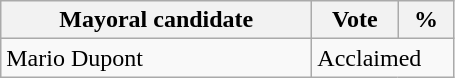<table class="wikitable">
<tr>
<th bgcolor="#DDDDFF" width="200px">Mayoral candidate</th>
<th bgcolor="#DDDDFF" width="50px">Vote</th>
<th bgcolor="#DDDDFF" width="30px">%</th>
</tr>
<tr>
<td>Mario Dupont</td>
<td colspan="2">Acclaimed</td>
</tr>
</table>
